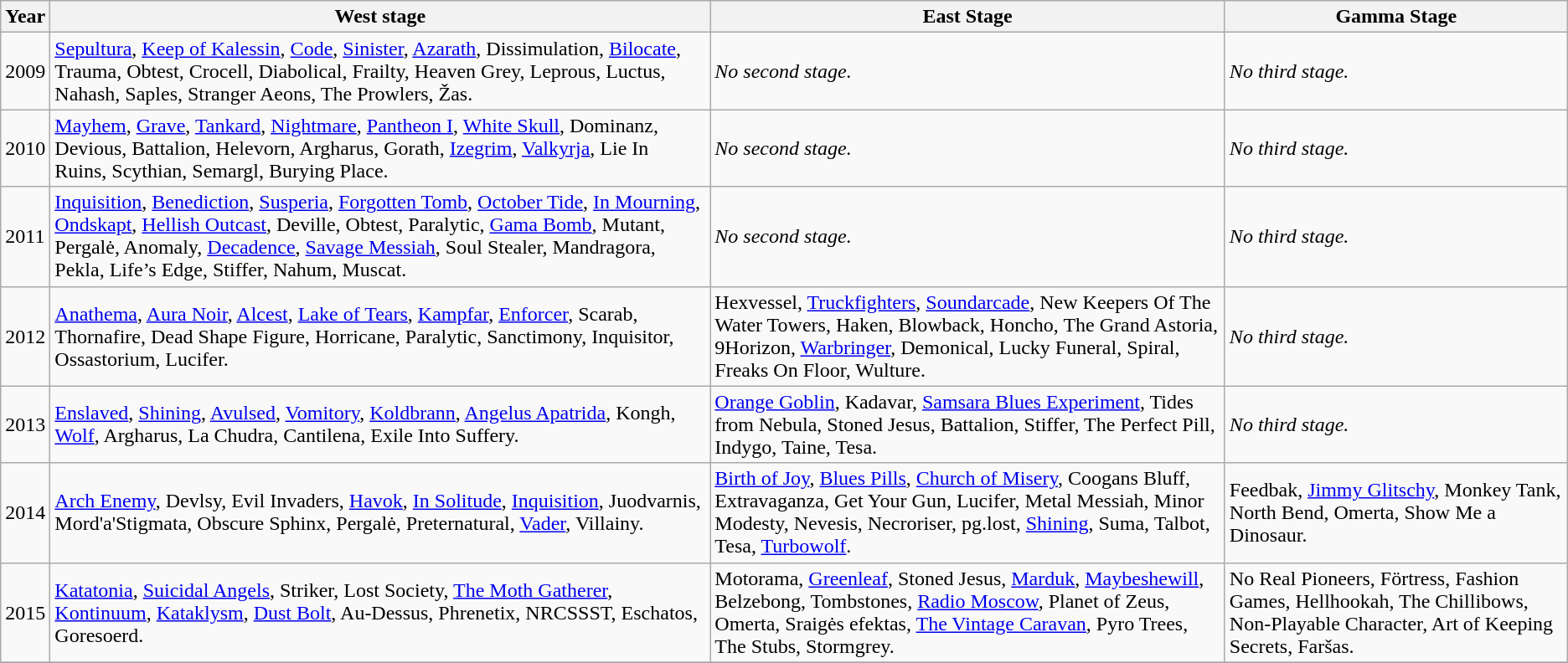<table class="wikitable">
<tr>
<th>Year</th>
<th>West stage</th>
<th>East Stage</th>
<th>Gamma Stage</th>
</tr>
<tr>
<td>2009</td>
<td><a href='#'>Sepultura</a>, <a href='#'>Keep of Kalessin</a>, <a href='#'>Code</a>, <a href='#'>Sinister</a>, <a href='#'>Azarath</a>, Dissimulation, <a href='#'>Bilocate</a>, Trauma, Obtest, Crocell, Diabolical, Frailty, Heaven Grey, Leprous, Luctus, Nahash, Saples, Stranger Aeons, The Prowlers, Žas.</td>
<td><em>No second stage.</em></td>
<td><em>No third stage.</em></td>
</tr>
<tr>
<td>2010</td>
<td><a href='#'>Mayhem</a>, <a href='#'>Grave</a>, <a href='#'>Tankard</a>, <a href='#'>Nightmare</a>, <a href='#'>Pantheon I</a>, <a href='#'>White Skull</a>, Dominanz, Devious, Battalion, Helevorn, Argharus, Gorath, <a href='#'>Izegrim</a>, <a href='#'>Valkyrja</a>, Lie In Ruins, Scythian, Semargl, Burying Place.</td>
<td><em>No second stage.</em></td>
<td><em>No third stage.</em></td>
</tr>
<tr>
<td>2011</td>
<td><a href='#'>Inquisition</a>, <a href='#'>Benediction</a>, <a href='#'>Susperia</a>, <a href='#'>Forgotten Tomb</a>, <a href='#'>October Tide</a>, <a href='#'>In Mourning</a>, <a href='#'>Ondskapt</a>, <a href='#'>Hellish Outcast</a>, Deville, Obtest, Paralytic, <a href='#'>Gama Bomb</a>, Mutant, Pergalė, Anomaly, <a href='#'>Decadence</a>, <a href='#'>Savage Messiah</a>, Soul Stealer, Mandragora, Pekla, Life’s Edge, Stiffer, Nahum, Muscat.</td>
<td><em>No second stage.</em></td>
<td><em>No third stage.</em></td>
</tr>
<tr>
<td>2012</td>
<td><a href='#'>Anathema</a>, <a href='#'>Aura Noir</a>, <a href='#'>Alcest</a>, <a href='#'>Lake of Tears</a>, <a href='#'>Kampfar</a>, <a href='#'>Enforcer</a>, Scarab, Thornafire, Dead Shape Figure, Horricane, Paralytic, Sanctimony, Inquisitor, Ossastorium, Lucifer.</td>
<td>Hexvessel, <a href='#'>Truckfighters</a>, <a href='#'>Soundarcade</a>, New Keepers Of The Water Towers, Haken, Blowback, Honcho, The Grand Astoria, 9Horizon, <a href='#'>Warbringer</a>, Demonical, Lucky Funeral, Spiral, Freaks On Floor, Wulture.</td>
<td><em>No third stage.</em></td>
</tr>
<tr>
<td>2013</td>
<td><a href='#'>Enslaved</a>, <a href='#'>Shining</a>, <a href='#'>Avulsed</a>, <a href='#'>Vomitory</a>, <a href='#'>Koldbrann</a>, <a href='#'>Angelus Apatrida</a>, Kongh, <a href='#'>Wolf</a>, Argharus, La Chudra, Cantilena, Exile Into Suffery.</td>
<td><a href='#'>Orange Goblin</a>, Kadavar, <a href='#'>Samsara Blues Experiment</a>, Tides from Nebula, Stoned Jesus, Battalion, Stiffer, The Perfect Pill, Indygo, Taine, Tesa.</td>
<td><em>No third stage.</em></td>
</tr>
<tr>
<td>2014</td>
<td><a href='#'>Arch Enemy</a>, Devlsy, Evil Invaders, <a href='#'>Havok</a>, <a href='#'>In Solitude</a>, <a href='#'>Inquisition</a>, Juodvarnis, Mord'a'Stigmata, Obscure Sphinx, Pergalė, Preternatural, <a href='#'>Vader</a>, Villainy.</td>
<td><a href='#'>Birth of Joy</a>, <a href='#'>Blues Pills</a>, <a href='#'>Church of Misery</a>, Coogans Bluff, Extravaganza, Get Your Gun, Lucifer, Metal Messiah, Minor Modesty, Nevesis, Necroriser, pg.lost, <a href='#'>Shining</a>, Suma, Talbot, Tesa, <a href='#'>Turbowolf</a>.</td>
<td>Feedbak, <a href='#'>Jimmy Glitschy</a>, Monkey Tank, North Bend, Omerta, Show Me a Dinosaur.</td>
</tr>
<tr>
<td>2015</td>
<td><a href='#'>Katatonia</a>, <a href='#'>Suicidal Angels</a>, Striker, Lost Society, <a href='#'>The Moth Gatherer</a>, <a href='#'>Kontinuum</a>, <a href='#'>Kataklysm</a>, <a href='#'>Dust Bolt</a>, Au-Dessus, Phrenetix, NRCSSST, Eschatos, Goresoerd.</td>
<td>Motorama, <a href='#'>Greenleaf</a>, Stoned Jesus, <a href='#'>Marduk</a>, <a href='#'>Maybeshewill</a>, Belzebong, Tombstones, <a href='#'>Radio Moscow</a>, Planet of Zeus, Omerta, Sraigės efektas, <a href='#'>The Vintage Caravan</a>, Pyro Trees, The Stubs, Stormgrey.</td>
<td>No Real Pioneers, Förtress, Fashion Games, Hellhookah, The Chillibows, Non-Playable Character, Art of Keeping Secrets, Faršas.</td>
</tr>
<tr>
</tr>
</table>
